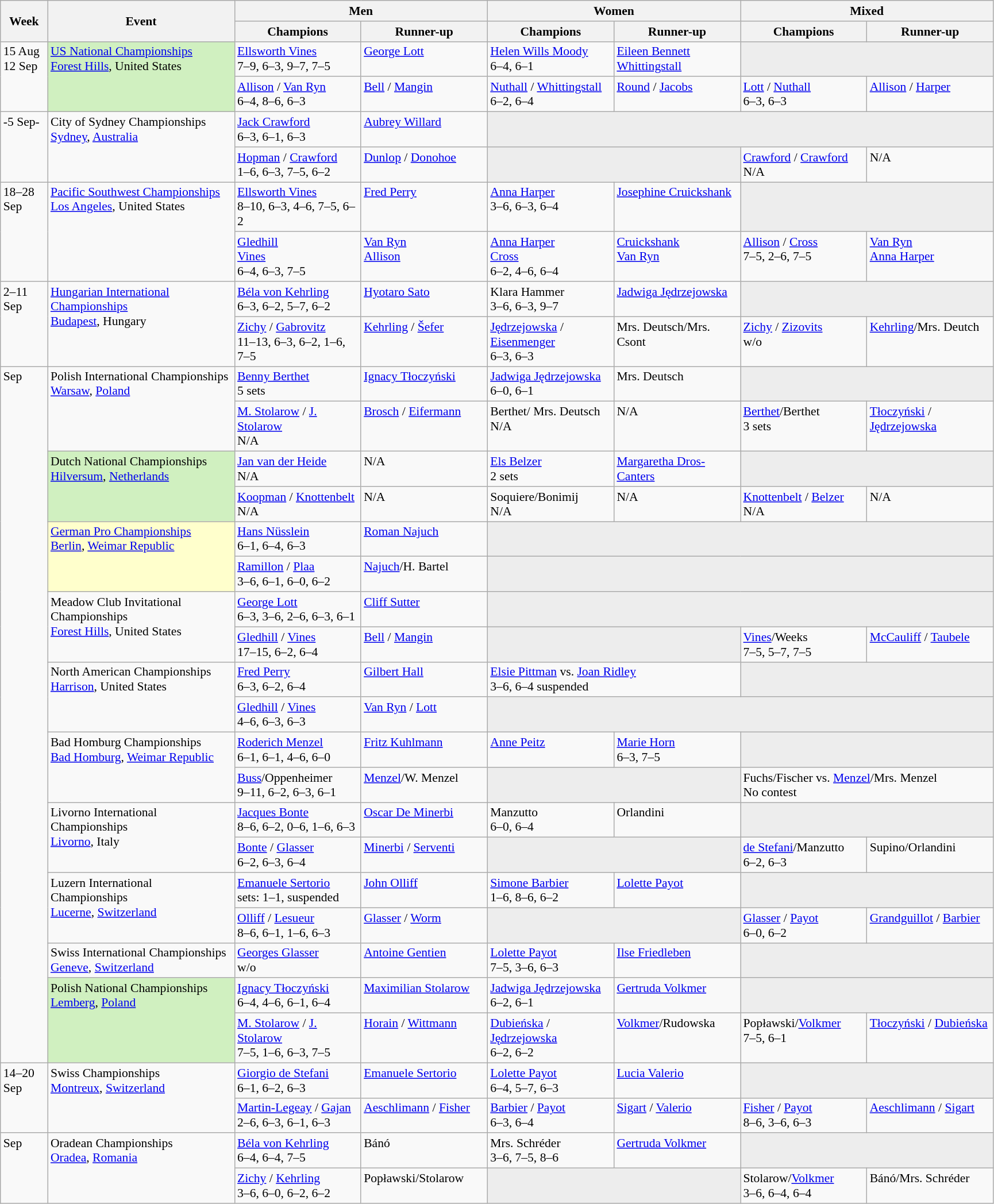<table class="wikitable" style="font-size:90%;">
<tr>
<th rowspan="2" style="width:48px;">Week</th>
<th rowspan="2" style="width:210px;">Event</th>
<th colspan="2" style="width:280px;">Men</th>
<th colspan="2" style="width:280px;">Women</th>
<th colspan="2" style="width:280px;">Mixed</th>
</tr>
<tr>
<th style="width:140px;">Champions</th>
<th style="width:140px;">Runner-up</th>
<th style="width:140px;">Champions</th>
<th style="width:140px;">Runner-up</th>
<th style="width:140px;">Champions</th>
<th style="width:140px;">Runner-up</th>
</tr>
<tr valign=top>
<td rowspan=2>15 Aug<br>12 Sep</td>
<td rowspan=2 style="background:#d0f0c0"><a href='#'>US National Championships</a><br><a href='#'>Forest Hills</a>, United States</td>
<td>  <a href='#'>Ellsworth Vines</a><br>7–9, 6–3, 9–7, 7–5</td>
<td> <a href='#'>George Lott</a></td>
<td> <a href='#'>Helen Wills Moody</a><br>6–4, 6–1</td>
<td> <a href='#'>Eileen Bennett Whittingstall</a></td>
<td style="background:#ededed;" colspan="2"></td>
</tr>
<tr valign=top>
<td> <a href='#'>Allison</a> / <a href='#'>Van Ryn</a><br>6–4, 8–6, 6–3</td>
<td> <a href='#'>Bell</a> / <a href='#'>Mangin</a></td>
<td> <a href='#'>Nuthall</a> / <a href='#'>Whittingstall</a><br>6–2, 6–4</td>
<td> <a href='#'>Round</a> /  <a href='#'>Jacobs</a></td>
<td> <a href='#'>Lott</a> /  <a href='#'>Nuthall</a><br>6–3, 6–3</td>
<td>  <a href='#'>Allison</a> / <a href='#'>Harper</a></td>
</tr>
<tr valign=top>
<td rowspan=2>-5 Sep-</td>
<td rowspan=2>City of Sydney Championships<br><a href='#'>Sydney</a>, <a href='#'>Australia</a></td>
<td> <a href='#'>Jack Crawford</a><br>6–3, 6–1, 6–3</td>
<td> <a href='#'>Aubrey Willard</a></td>
<td style="background:#ededed;" colspan="4"></td>
</tr>
<tr valign=top>
<td> <a href='#'>Hopman</a> /  <a href='#'>Crawford</a><br>1–6, 6–3, 7–5, 6–2</td>
<td> <a href='#'>Dunlop</a> / <a href='#'>Donohoe</a></td>
<td style="background:#ededed;" colspan="2"></td>
<td> <a href='#'>Crawford</a> / <a href='#'>Crawford</a><br>N/A</td>
<td>N/A</td>
</tr>
<tr valign=top>
<td rowspan=2>18–28 Sep</td>
<td rowspan=2><a href='#'>Pacific Southwest Championships</a><br><a href='#'>Los Angeles</a>, United States</td>
<td> <a href='#'>Ellsworth Vines</a><br>8–10, 6–3, 4–6, 7–5, 6–2</td>
<td> <a href='#'>Fred Perry</a></td>
<td> <a href='#'>Anna Harper</a><br>3–6, 6–3, 6–4</td>
<td> <a href='#'>Josephine Cruickshank</a></td>
<td style="background:#ededed;" colspan="2"></td>
</tr>
<tr valign=top>
<td> <a href='#'>Gledhill</a> <br>  <a href='#'>Vines</a><br>6–4, 6–3, 7–5</td>
<td> <a href='#'>Van Ryn</a> <br>  <a href='#'>Allison</a></td>
<td> <a href='#'>Anna Harper</a> <br> <a href='#'>Cross</a><br>6–2, 4–6, 6–4</td>
<td> <a href='#'>Cruickshank</a> <br>  <a href='#'>Van Ryn</a></td>
<td> <a href='#'>Allison</a> / <a href='#'>Cross</a><br>7–5, 2–6, 7–5</td>
<td> <a href='#'>Van Ryn</a> <br>  <a href='#'>Anna Harper</a></td>
</tr>
<tr valign=top>
<td rowspan=2>2–11 Sep</td>
<td rowspan=2><a href='#'>Hungarian International Championships</a><br><a href='#'>Budapest</a>, Hungary</td>
<td> <a href='#'>Béla von Kehrling</a><br>6–3, 6–2, 5–7, 6–2</td>
<td> <a href='#'>Hyotaro Sato</a></td>
<td> Klara Hammer<br>3–6, 6–3, 9–7</td>
<td> <a href='#'>Jadwiga Jędrzejowska</a></td>
<td style="background:#ededed;" colspan="2"></td>
</tr>
<tr valign=top>
<td> <a href='#'>Zichy</a> / <a href='#'>Gabrovitz</a><br>11–13, 6–3, 6–2, 1–6, 7–5</td>
<td> <a href='#'>Kehrling</a> /  <a href='#'>Šefer</a></td>
<td> <a href='#'>Jędrzejowska</a> /  <a href='#'>Eisenmenger</a><br>6–3, 6–3</td>
<td>Mrs. Deutsch/Mrs. Csont</td>
<td> <a href='#'>Zichy</a> /  <a href='#'>Zizovits</a><br>w/o</td>
<td> <a href='#'>Kehrling</a>/Mrs. Deutch</td>
</tr>
<tr valign=top>
<td rowspan=19>Sep</td>
<td rowspan=2>Polish International Championships<br><a href='#'>Warsaw</a>, <a href='#'>Poland</a></td>
<td> <a href='#'>Benny Berthet</a><br>5 sets</td>
<td> <a href='#'>Ignacy Tłoczyński</a></td>
<td> <a href='#'>Jadwiga Jędrzejowska</a><br>6–0, 6–1</td>
<td> Mrs. Deutsch</td>
<td style="background:#ededed;" colspan="2"></td>
</tr>
<tr valign=top>
<td> <a href='#'>M. Stolarow</a> / <a href='#'>J. Stolarow</a><br>N/A</td>
<td> <a href='#'>Brosch</a> / <a href='#'>Eifermann</a></td>
<td> Berthet/ Mrs. Deutsch<br>N/A</td>
<td>N/A</td>
<td> <a href='#'>Berthet</a>/Berthet<br>3 sets</td>
<td> <a href='#'>Tłoczyński</a> / <a href='#'>Jędrzejowska</a></td>
</tr>
<tr valign=top>
<td rowspan=2 style="background:#d0f0c0">Dutch National Championships<br><a href='#'>Hilversum</a>, <a href='#'>Netherlands</a></td>
<td> <a href='#'>Jan van der Heide</a><br>N/A</td>
<td>N/A</td>
<td> <a href='#'>Els Belzer</a><br>2 sets</td>
<td> <a href='#'>Margaretha Dros-Canters</a></td>
<td style="background:#ededed;" colspan="2"></td>
</tr>
<tr valign=top>
<td> <a href='#'>Koopman</a> / <a href='#'>Knottenbelt</a><br>N/A</td>
<td>N/A</td>
<td> Soquiere/Bonimij<br>N/A</td>
<td>N/A</td>
<td> <a href='#'>Knottenbelt</a> / <a href='#'>Belzer</a><br>N/A</td>
<td>N/A</td>
</tr>
<tr valign=top>
<td rowspan=2 style="background:#ffc;"><a href='#'>German Pro Championships</a><br><a href='#'>Berlin</a>, <a href='#'>Weimar Republic</a></td>
<td> <a href='#'>Hans Nüsslein</a><br>6–1, 6–4, 6–3</td>
<td> <a href='#'>Roman Najuch</a></td>
<td style="background:#ededed;" colspan="4"></td>
</tr>
<tr valign=top>
<td> <a href='#'>Ramillon</a> / <a href='#'>Plaa</a><br>3–6, 6–1, 6–0, 6–2</td>
<td> <a href='#'>Najuch</a>/H. Bartel</td>
<td style="background:#ededed;" colspan="4"></td>
</tr>
<tr valign=top>
<td rowspan=2>Meadow Club Invitational Championships<br><a href='#'>Forest Hills</a>, United States</td>
<td> <a href='#'>George Lott</a><br>6–3, 3–6, 2–6, 6–3, 6–1</td>
<td> <a href='#'>Cliff Sutter</a></td>
<td style="background:#ededed;" colspan="4"></td>
</tr>
<tr valign=top>
<td> <a href='#'>Gledhill</a> / <a href='#'>Vines</a><br>17–15, 6–2, 6–4</td>
<td> <a href='#'>Bell</a> / <a href='#'>Mangin</a></td>
<td style="background:#ededed;" colspan="2"></td>
<td> <a href='#'>Vines</a>/Weeks<br>7–5, 5–7, 7–5</td>
<td>  <a href='#'>McCauliff</a> / <a href='#'>Taubele</a></td>
</tr>
<tr valign=top>
<td rowspan=2>North American Championships<br><a href='#'>Harrison</a>, United States</td>
<td> <a href='#'>Fred Perry</a><br>6–3, 6–2, 6–4</td>
<td> <a href='#'>Gilbert Hall</a></td>
<td colspan=2> <a href='#'>Elsie Pittman</a> vs.  <a href='#'>Joan Ridley</a><br>3–6, 6–4 suspended</td>
<td style="background:#ededed;" colspan="2"></td>
</tr>
<tr valign=top>
<td> <a href='#'>Gledhill</a> / <a href='#'>Vines</a><br>4–6, 6–3, 6–3</td>
<td> <a href='#'>Van Ryn</a> / <a href='#'>Lott</a></td>
<td style="background:#ededed;" colspan="4"></td>
</tr>
<tr valign=top>
<td rowspan=2>Bad Homburg Championships<br><a href='#'>Bad Homburg</a>, <a href='#'>Weimar Republic</a></td>
<td> <a href='#'>Roderich Menzel</a><br>6–1, 6–1, 4–6, 6–0</td>
<td> <a href='#'>Fritz Kuhlmann</a></td>
<td> <a href='#'>Anne Peitz</a></td>
<td> <a href='#'>Marie Horn</a><br>6–3, 7–5</td>
<td style="background:#ededed;" colspan="2"></td>
</tr>
<tr valign=top>
<td> <a href='#'>Buss</a>/Oppenheimer<br>9–11, 6–2, 6–3, 6–1</td>
<td> <a href='#'>Menzel</a>/W. Menzel</td>
<td style="background:#ededed;" colspan="2"></td>
<td colspan=2>Fuchs/Fischer vs. <a href='#'>Menzel</a>/Mrs. Menzel<br>No contest</td>
</tr>
<tr valign=top>
<td rowspan=2>Livorno International Championships<br><a href='#'>Livorno</a>, Italy</td>
<td> <a href='#'>Jacques Bonte</a><br>8–6, 6–2, 0–6, 1–6, 6–3</td>
<td> <a href='#'>Oscar De Minerbi</a></td>
<td> Manzutto<br>6–0, 6–4</td>
<td> Orlandini</td>
<td style="background:#ededed;" colspan="2"></td>
</tr>
<tr valign=top>
<td> <a href='#'>Bonte</a> /  <a href='#'>Glasser</a><br>6–2, 6–3, 6–4</td>
<td> <a href='#'>Minerbi</a> / <a href='#'>Serventi</a></td>
<td style="background:#ededed;" colspan="2"></td>
<td> <a href='#'>de Stefani</a>/Manzutto<br>6–2, 6–3</td>
<td> Supino/Orlandini</td>
</tr>
<tr valign=top>
<td rowspan=2>Luzern International Championships<br><a href='#'>Lucerne</a>, <a href='#'>Switzerland</a></td>
<td> <a href='#'>Emanuele Sertorio</a><br>sets: 1–1, suspended</td>
<td> <a href='#'>John Olliff</a></td>
<td> <a href='#'>Simone Barbier</a><br>1–6, 8–6, 6–2</td>
<td> <a href='#'>Lolette Payot</a></td>
<td style="background:#ededed;" colspan="2"></td>
</tr>
<tr valign=top>
<td> <a href='#'>Olliff</a> / <a href='#'>Lesueur</a><br>8–6, 6–1, 1–6, 6–3</td>
<td> <a href='#'>Glasser</a> /  <a href='#'>Worm</a></td>
<td style="background:#ededed;" colspan="2"></td>
<td> <a href='#'>Glasser</a> /  <a href='#'>Payot</a><br>6–0, 6–2</td>
<td> <a href='#'>Grandguillot</a> /  <a href='#'>Barbier</a></td>
</tr>
<tr valign=top>
<td>Swiss International Championships<br><a href='#'>Geneve</a>, <a href='#'>Switzerland</a></td>
<td> <a href='#'>Georges Glasser</a><br>w/o</td>
<td> <a href='#'>Antoine Gentien</a></td>
<td> <a href='#'>Lolette Payot</a><br>7–5, 3–6, 6–3</td>
<td> <a href='#'>Ilse Friedleben</a></td>
<td style="background:#ededed;" colspan="2"></td>
</tr>
<tr valign=top>
<td rowspan=2 style="background:#d0f0c0">Polish National Championships<br><a href='#'>Lemberg</a>, <a href='#'>Poland</a></td>
<td> <a href='#'>Ignacy Tłoczyński</a><br>6–4, 4–6, 6–1, 6–4</td>
<td> <a href='#'>Maximilian Stolarow</a></td>
<td> <a href='#'>Jadwiga Jędrzejowska</a><br>6–2, 6–1</td>
<td> <a href='#'>Gertruda Volkmer</a></td>
<td style="background:#ededed;" colspan="2"></td>
</tr>
<tr valign=top>
<td> <a href='#'>M. Stolarow</a> / <a href='#'>J. Stolarow</a><br>7–5, 1–6, 6–3, 7–5</td>
<td> <a href='#'>Horain</a> / <a href='#'>Wittmann</a></td>
<td> <a href='#'>Dubieńska</a> / <a href='#'>Jędrzejowska</a><br>6–2, 6–2</td>
<td> <a href='#'>Volkmer</a>/Rudowska</td>
<td> Popławski/<a href='#'>Volkmer</a><br>7–5, 6–1</td>
<td> <a href='#'>Tłoczyński</a> / <a href='#'>Dubieńska</a></td>
</tr>
<tr valign=top>
<td rowspan=2>14–20 Sep</td>
<td rowspan=2>Swiss Championships<br><a href='#'>Montreux</a>, <a href='#'>Switzerland</a></td>
<td> <a href='#'>Giorgio de Stefani</a><br>6–1, 6–2, 6–3</td>
<td> <a href='#'>Emanuele Sertorio</a></td>
<td> <a href='#'>Lolette Payot</a><br>6–4, 5–7, 6–3</td>
<td> <a href='#'>Lucia Valerio</a></td>
<td style="background:#ededed;" colspan="2"></td>
</tr>
<tr valign=top>
<td> <a href='#'>Martin-Legeay</a> / <a href='#'>Gajan</a><br>2–6, 6–3, 6–1, 6–3</td>
<td> <a href='#'>Aeschlimann</a> / <a href='#'>Fisher</a></td>
<td> <a href='#'>Barbier</a> / <a href='#'>Payot</a><br>6–3, 6–4</td>
<td> <a href='#'>Sigart</a> /  <a href='#'>Valerio</a></td>
<td> <a href='#'>Fisher</a> / <a href='#'>Payot</a><br>8–6, 3–6, 6–3</td>
<td> <a href='#'>Aeschlimann</a> /  <a href='#'>Sigart</a></td>
</tr>
<tr valign=top>
<td rowspan=2>Sep</td>
<td rowspan=2>Oradean Championships<br><a href='#'>Oradea</a>, <a href='#'>Romania</a></td>
<td> <a href='#'>Béla von Kehrling</a><br>6–4, 6–4, 7–5</td>
<td> Bánó</td>
<td> Mrs. Schréder<br>3–6, 7–5, 8–6</td>
<td> <a href='#'>Gertruda Volkmer</a></td>
<td style="background:#ededed;" colspan="2"></td>
</tr>
<tr valign=top>
<td> <a href='#'>Zichy</a> / <a href='#'>Kehrling</a><br>3–6, 6–0, 6–2, 6–2</td>
<td> Popławski/Stolarow</td>
<td style="background:#ededed;" colspan="2"></td>
<td> Stolarow/<a href='#'>Volkmer</a><br>3–6, 6–4, 6–4</td>
<td> Bánó/Mrs. Schréder</td>
</tr>
</table>
